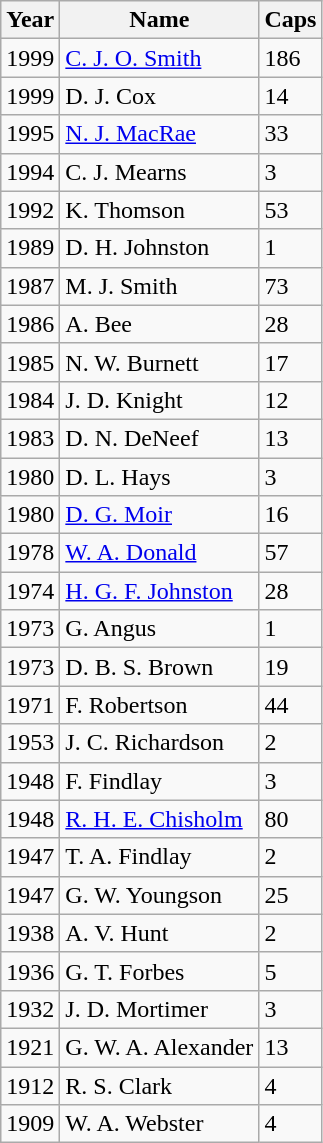<table class="wikitable" border="1">
<tr>
<th>Year</th>
<th>Name</th>
<th>Caps</th>
</tr>
<tr>
<td>1999</td>
<td><a href='#'>C. J. O. Smith</a></td>
<td>186</td>
</tr>
<tr>
<td>1999</td>
<td>D. J. Cox</td>
<td>14</td>
</tr>
<tr>
<td>1995</td>
<td><a href='#'>N. J. MacRae</a></td>
<td>33</td>
</tr>
<tr>
<td>1994</td>
<td>C. J. Mearns</td>
<td>3</td>
</tr>
<tr>
<td>1992</td>
<td>K. Thomson</td>
<td>53</td>
</tr>
<tr>
<td>1989</td>
<td>D. H. Johnston</td>
<td>1</td>
</tr>
<tr>
<td>1987</td>
<td>M. J. Smith</td>
<td>73</td>
</tr>
<tr>
<td>1986</td>
<td>A. Bee</td>
<td>28</td>
</tr>
<tr>
<td>1985</td>
<td>N. W. Burnett</td>
<td>17</td>
</tr>
<tr>
<td>1984</td>
<td>J. D. Knight</td>
<td>12</td>
</tr>
<tr>
<td>1983</td>
<td>D. N. DeNeef</td>
<td>13</td>
</tr>
<tr>
<td>1980</td>
<td>D. L. Hays</td>
<td>3</td>
</tr>
<tr>
<td>1980</td>
<td><a href='#'>D. G. Moir</a></td>
<td>16</td>
</tr>
<tr>
<td>1978</td>
<td><a href='#'>W. A. Donald</a></td>
<td>57</td>
</tr>
<tr>
<td>1974</td>
<td><a href='#'>H. G. F. Johnston</a></td>
<td>28</td>
</tr>
<tr>
<td>1973</td>
<td>G. Angus</td>
<td>1</td>
</tr>
<tr>
<td>1973</td>
<td>D. B. S. Brown</td>
<td>19</td>
</tr>
<tr>
<td>1971</td>
<td>F. Robertson</td>
<td>44</td>
</tr>
<tr>
<td>1953</td>
<td>J. C. Richardson</td>
<td>2</td>
</tr>
<tr>
<td>1948</td>
<td>F. Findlay</td>
<td>3</td>
</tr>
<tr>
<td>1948</td>
<td><a href='#'>R. H. E. Chisholm</a></td>
<td>80</td>
</tr>
<tr>
<td>1947</td>
<td>T. A. Findlay</td>
<td>2</td>
</tr>
<tr>
<td>1947</td>
<td>G. W. Youngson</td>
<td>25</td>
</tr>
<tr>
<td>1938</td>
<td>A. V. Hunt</td>
<td>2</td>
</tr>
<tr>
<td>1936</td>
<td>G. T. Forbes</td>
<td>5</td>
</tr>
<tr>
<td>1932</td>
<td>J. D. Mortimer</td>
<td>3</td>
</tr>
<tr>
<td>1921</td>
<td>G. W. A. Alexander</td>
<td>13</td>
</tr>
<tr>
<td>1912</td>
<td>R. S. Clark</td>
<td>4</td>
</tr>
<tr>
<td>1909</td>
<td>W. A. Webster</td>
<td>4</td>
</tr>
</table>
